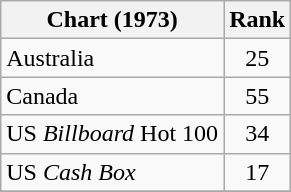<table class="wikitable sortable">
<tr>
<th>Chart (1973)</th>
<th style="text-align:center;">Rank</th>
</tr>
<tr>
<td>Australia</td>
<td style="text-align:center;">25</td>
</tr>
<tr>
<td>Canada</td>
<td style="text-align:center;">55</td>
</tr>
<tr>
<td>US <em>Billboard</em> Hot 100</td>
<td style="text-align:center;">34</td>
</tr>
<tr>
<td>US <em>Cash Box</em></td>
<td style="text-align:center;">17</td>
</tr>
<tr>
</tr>
</table>
